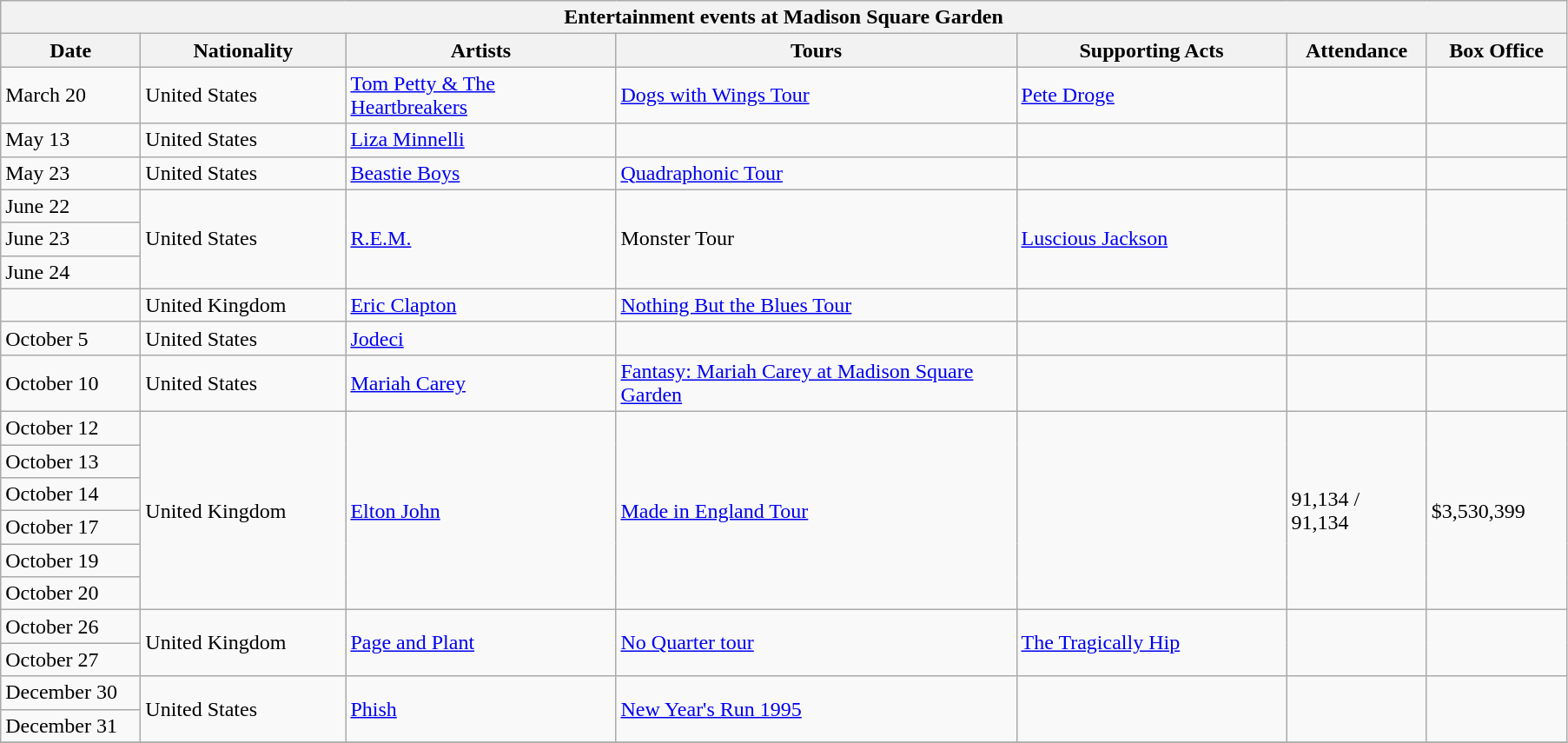<table class="wikitable">
<tr>
<th colspan="7">Entertainment events at Madison Square Garden</th>
</tr>
<tr>
<th width=100>Date</th>
<th width=150>Nationality</th>
<th width=200>Artists</th>
<th width=300>Tours</th>
<th width=200>Supporting Acts</th>
<th width=100>Attendance</th>
<th width=100>Box Office</th>
</tr>
<tr>
<td>March 20</td>
<td>United States</td>
<td><a href='#'>Tom Petty & The Heartbreakers</a></td>
<td><a href='#'>Dogs with Wings Tour</a></td>
<td><a href='#'>Pete Droge</a></td>
<td></td>
<td></td>
</tr>
<tr>
<td>May 13</td>
<td>United States</td>
<td><a href='#'>Liza Minnelli</a></td>
<td></td>
<td></td>
<td></td>
<td></td>
</tr>
<tr>
<td>May 23</td>
<td>United States</td>
<td><a href='#'>Beastie Boys</a></td>
<td><a href='#'>Quadraphonic Tour</a></td>
<td></td>
<td></td>
<td></td>
</tr>
<tr>
<td>June 22</td>
<td rowspan=3>United States</td>
<td rowspan=3><a href='#'>R.E.M.</a></td>
<td rowspan=3>Monster Tour</td>
<td rowspan=3><a href='#'>Luscious Jackson</a></td>
<td rowspan=3></td>
<td rowspan=3></td>
</tr>
<tr>
<td>June 23</td>
</tr>
<tr>
<td>June 24</td>
</tr>
<tr>
<td></td>
<td>United Kingdom</td>
<td><a href='#'>Eric Clapton</a></td>
<td><a href='#'>Nothing But the Blues Tour</a></td>
<td></td>
<td></td>
<td></td>
</tr>
<tr>
<td>October 5</td>
<td>United States</td>
<td><a href='#'>Jodeci</a></td>
<td></td>
<td></td>
<td></td>
<td></td>
</tr>
<tr>
<td>October 10</td>
<td>United States</td>
<td><a href='#'>Mariah Carey</a></td>
<td><a href='#'>Fantasy: Mariah Carey at Madison Square Garden</a></td>
<td></td>
<td></td>
<td></td>
</tr>
<tr>
<td>October 12</td>
<td rowspan=6>United Kingdom</td>
<td rowspan=6><a href='#'>Elton John</a></td>
<td rowspan=6><a href='#'>Made in England Tour</a></td>
<td rowspan=6></td>
<td rowspan=6>91,134 / 91,134</td>
<td rowspan=6>$3,530,399</td>
</tr>
<tr>
<td>October 13</td>
</tr>
<tr>
<td>October 14</td>
</tr>
<tr>
<td>October 17</td>
</tr>
<tr>
<td>October 19</td>
</tr>
<tr>
<td>October 20</td>
</tr>
<tr>
<td>October 26</td>
<td rowspan=2>United Kingdom</td>
<td rowspan=2><a href='#'>Page and Plant</a></td>
<td rowspan=2><a href='#'>No Quarter tour</a></td>
<td rowspan=2><a href='#'>The Tragically Hip</a></td>
<td rowspan=2></td>
<td rowspan=2></td>
</tr>
<tr>
<td>October 27</td>
</tr>
<tr>
<td>December 30</td>
<td rowspan=2>United States</td>
<td rowspan=2><a href='#'>Phish</a></td>
<td rowspan=2><a href='#'>New Year's Run 1995</a></td>
<td rowspan=2></td>
<td rowspan=2></td>
<td rowspan=2></td>
</tr>
<tr>
<td>December 31</td>
</tr>
<tr>
</tr>
</table>
